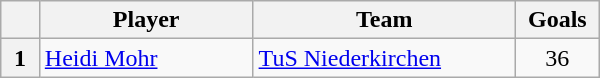<table class="wikitable" width = 400>
<tr>
<th width = 20></th>
<th width = 150>Player</th>
<th width = 180>Team</th>
<th width = 50>Goals</th>
</tr>
<tr>
<th>1</th>
<td align="left"> <a href='#'>Heidi Mohr</a></td>
<td><a href='#'>TuS Niederkirchen</a></td>
<td align="center">36</td>
</tr>
</table>
